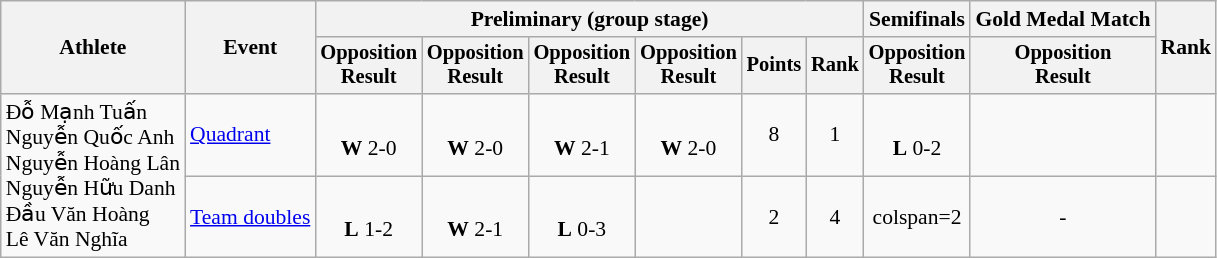<table class=wikitable style="font-size:90%;text-align:center">
<tr>
<th rowspan=2>Athlete</th>
<th rowspan=2>Event</th>
<th colspan=6>Preliminary (group stage)</th>
<th>Semifinals</th>
<th>Gold Medal Match</th>
<th rowspan=2>Rank</th>
</tr>
<tr style="font-size:95%">
<th>Opposition<br>Result</th>
<th>Opposition<br>Result</th>
<th>Opposition<br>Result</th>
<th>Opposition<br>Result</th>
<th>Points</th>
<th>Rank</th>
<th>Opposition<br>Result</th>
<th>Opposition<br>Result</th>
</tr>
<tr>
<td rowspan=2 align=left>Đỗ Mạnh Tuấn<br>Nguyễn Quốc Anh<br>Nguyễn Hoàng Lân<br>Nguyễn Hữu Danh<br>Đầu Văn Hoàng<br>Lê Văn Nghĩa</td>
<td align=left><a href='#'>Quadrant</a></td>
<td><br><strong>W</strong> 2-0</td>
<td><br><strong>W</strong> 2-0</td>
<td><br><strong>W</strong> 2-1</td>
<td><br><strong>W</strong> 2-0</td>
<td>8</td>
<td>1 <strong></strong></td>
<td><br><strong>L</strong> 0-2</td>
<td></td>
<td></td>
</tr>
<tr>
<td align=left><a href='#'>Team doubles</a></td>
<td><br><strong>L</strong> 1-2</td>
<td><br><strong>W</strong> 2-1</td>
<td><br><strong>L</strong> 0-3</td>
<td></td>
<td>2</td>
<td>4 <strong></strong></td>
<td>colspan=2</td>
<td>-</td>
</tr>
</table>
